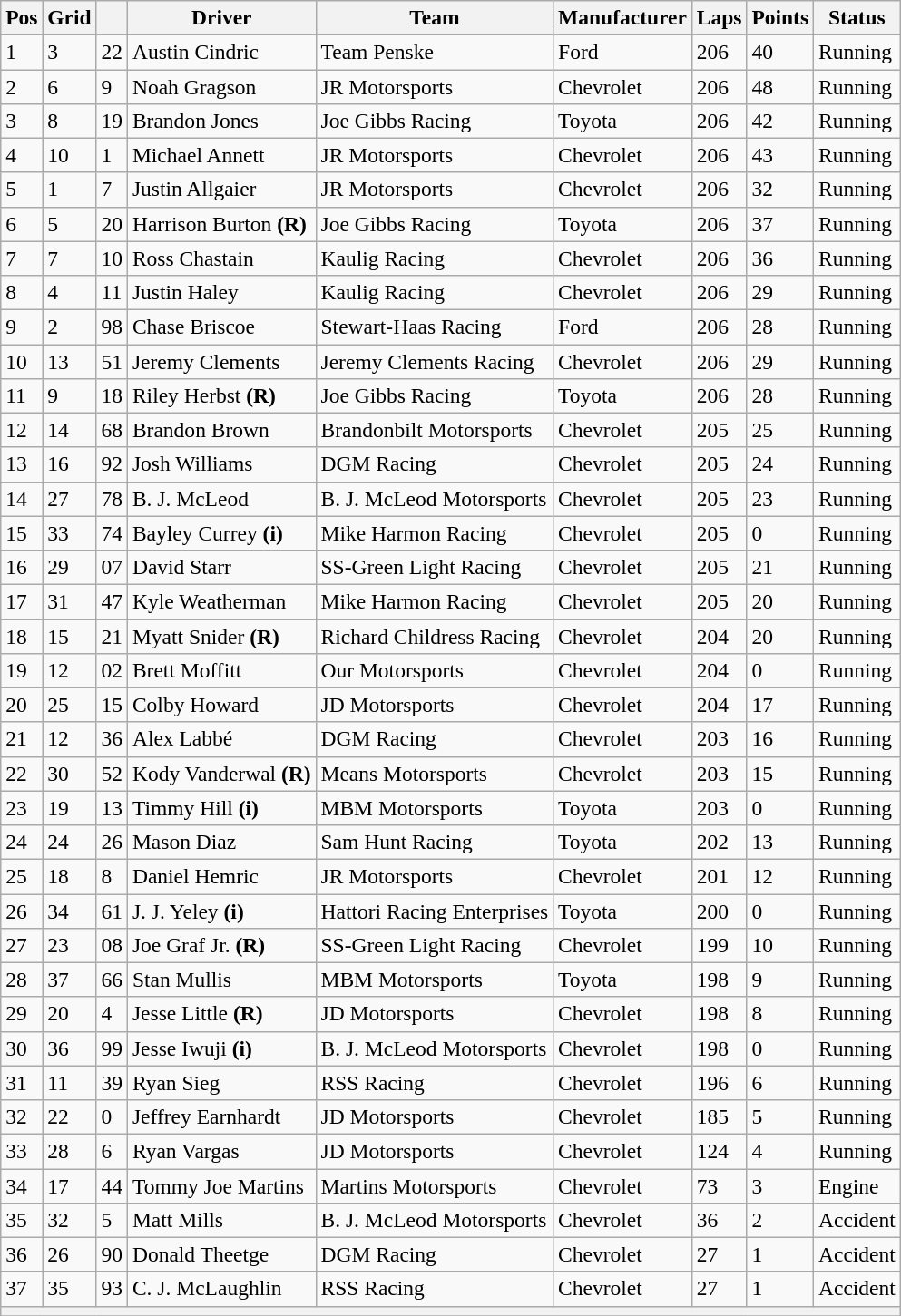<table class="wikitable" style="font-size:98%">
<tr>
<th>Pos</th>
<th>Grid</th>
<th></th>
<th>Driver</th>
<th>Team</th>
<th>Manufacturer</th>
<th>Laps</th>
<th>Points</th>
<th>Status</th>
</tr>
<tr>
<td>1</td>
<td>3</td>
<td>22</td>
<td>Austin Cindric</td>
<td>Team Penske</td>
<td>Ford</td>
<td>206</td>
<td>40</td>
<td>Running</td>
</tr>
<tr>
<td>2</td>
<td>6</td>
<td>9</td>
<td>Noah Gragson</td>
<td>JR Motorsports</td>
<td>Chevrolet</td>
<td>206</td>
<td>48</td>
<td>Running</td>
</tr>
<tr>
<td>3</td>
<td>8</td>
<td>19</td>
<td>Brandon Jones</td>
<td>Joe Gibbs Racing</td>
<td>Toyota</td>
<td>206</td>
<td>42</td>
<td>Running</td>
</tr>
<tr>
<td>4</td>
<td>10</td>
<td>1</td>
<td>Michael Annett</td>
<td>JR Motorsports</td>
<td>Chevrolet</td>
<td>206</td>
<td>43</td>
<td>Running</td>
</tr>
<tr>
<td>5</td>
<td>1</td>
<td>7</td>
<td>Justin Allgaier</td>
<td>JR Motorsports</td>
<td>Chevrolet</td>
<td>206</td>
<td>32</td>
<td>Running</td>
</tr>
<tr>
<td>6</td>
<td>5</td>
<td>20</td>
<td>Harrison Burton <strong>(R)</strong></td>
<td>Joe Gibbs Racing</td>
<td>Toyota</td>
<td>206</td>
<td>37</td>
<td>Running</td>
</tr>
<tr>
<td>7</td>
<td>7</td>
<td>10</td>
<td>Ross Chastain</td>
<td>Kaulig Racing</td>
<td>Chevrolet</td>
<td>206</td>
<td>36</td>
<td>Running</td>
</tr>
<tr>
<td>8</td>
<td>4</td>
<td>11</td>
<td>Justin Haley</td>
<td>Kaulig Racing</td>
<td>Chevrolet</td>
<td>206</td>
<td>29</td>
<td>Running</td>
</tr>
<tr>
<td>9</td>
<td>2</td>
<td>98</td>
<td>Chase Briscoe</td>
<td>Stewart-Haas Racing</td>
<td>Ford</td>
<td>206</td>
<td>28</td>
<td>Running</td>
</tr>
<tr>
<td>10</td>
<td>13</td>
<td>51</td>
<td>Jeremy Clements</td>
<td>Jeremy Clements Racing</td>
<td>Chevrolet</td>
<td>206</td>
<td>29</td>
<td>Running</td>
</tr>
<tr>
<td>11</td>
<td>9</td>
<td>18</td>
<td>Riley Herbst <strong>(R)</strong></td>
<td>Joe Gibbs Racing</td>
<td>Toyota</td>
<td>206</td>
<td>28</td>
<td>Running</td>
</tr>
<tr>
<td>12</td>
<td>14</td>
<td>68</td>
<td>Brandon Brown</td>
<td>Brandonbilt Motorsports</td>
<td>Chevrolet</td>
<td>205</td>
<td>25</td>
<td>Running</td>
</tr>
<tr>
<td>13</td>
<td>16</td>
<td>92</td>
<td>Josh Williams</td>
<td>DGM Racing</td>
<td>Chevrolet</td>
<td>205</td>
<td>24</td>
<td>Running</td>
</tr>
<tr>
<td>14</td>
<td>27</td>
<td>78</td>
<td>B. J. McLeod</td>
<td>B. J. McLeod Motorsports</td>
<td>Chevrolet</td>
<td>205</td>
<td>23</td>
<td>Running</td>
</tr>
<tr>
<td>15</td>
<td>33</td>
<td>74</td>
<td>Bayley Currey <strong>(i)</strong></td>
<td>Mike Harmon Racing</td>
<td>Chevrolet</td>
<td>205</td>
<td>0</td>
<td>Running</td>
</tr>
<tr>
<td>16</td>
<td>29</td>
<td>07</td>
<td>David Starr</td>
<td>SS-Green Light Racing</td>
<td>Chevrolet</td>
<td>205</td>
<td>21</td>
<td>Running</td>
</tr>
<tr>
<td>17</td>
<td>31</td>
<td>47</td>
<td>Kyle Weatherman</td>
<td>Mike Harmon Racing</td>
<td>Chevrolet</td>
<td>205</td>
<td>20</td>
<td>Running</td>
</tr>
<tr>
<td>18</td>
<td>15</td>
<td>21</td>
<td>Myatt Snider <strong>(R)</strong></td>
<td>Richard Childress Racing</td>
<td>Chevrolet</td>
<td>204</td>
<td>20</td>
<td>Running</td>
</tr>
<tr>
<td>19</td>
<td>12</td>
<td>02</td>
<td>Brett Moffitt</td>
<td>Our Motorsports</td>
<td>Chevrolet</td>
<td>204</td>
<td>0</td>
<td>Running</td>
</tr>
<tr>
<td>20</td>
<td>25</td>
<td>15</td>
<td>Colby Howard</td>
<td>JD Motorsports</td>
<td>Chevrolet</td>
<td>204</td>
<td>17</td>
<td>Running</td>
</tr>
<tr>
<td>21</td>
<td>12</td>
<td>36</td>
<td>Alex Labbé</td>
<td>DGM Racing</td>
<td>Chevrolet</td>
<td>203</td>
<td>16</td>
<td>Running</td>
</tr>
<tr>
<td>22</td>
<td>30</td>
<td>52</td>
<td>Kody Vanderwal <strong>(R)</strong></td>
<td>Means Motorsports</td>
<td>Chevrolet</td>
<td>203</td>
<td>15</td>
<td>Running</td>
</tr>
<tr>
<td>23</td>
<td>19</td>
<td>13</td>
<td>Timmy Hill <strong>(i)</strong></td>
<td>MBM Motorsports</td>
<td>Toyota</td>
<td>203</td>
<td>0</td>
<td>Running</td>
</tr>
<tr>
<td>24</td>
<td>24</td>
<td>26</td>
<td>Mason Diaz</td>
<td>Sam Hunt Racing</td>
<td>Toyota</td>
<td>202</td>
<td>13</td>
<td>Running</td>
</tr>
<tr>
<td>25</td>
<td>18</td>
<td>8</td>
<td>Daniel Hemric</td>
<td>JR Motorsports</td>
<td>Chevrolet</td>
<td>201</td>
<td>12</td>
<td>Running</td>
</tr>
<tr>
<td>26</td>
<td>34</td>
<td>61</td>
<td>J. J. Yeley <strong>(i)</strong></td>
<td>Hattori Racing Enterprises</td>
<td>Toyota</td>
<td>200</td>
<td>0</td>
<td>Running</td>
</tr>
<tr>
<td>27</td>
<td>23</td>
<td>08</td>
<td>Joe Graf Jr. <strong>(R)</strong></td>
<td>SS-Green Light Racing</td>
<td>Chevrolet</td>
<td>199</td>
<td>10</td>
<td>Running</td>
</tr>
<tr>
<td>28</td>
<td>37</td>
<td>66</td>
<td>Stan Mullis</td>
<td>MBM Motorsports</td>
<td>Toyota</td>
<td>198</td>
<td>9</td>
<td>Running</td>
</tr>
<tr>
<td>29</td>
<td>20</td>
<td>4</td>
<td>Jesse Little <strong>(R)</strong></td>
<td>JD Motorsports</td>
<td>Chevrolet</td>
<td>198</td>
<td>8</td>
<td>Running</td>
</tr>
<tr>
<td>30</td>
<td>36</td>
<td>99</td>
<td>Jesse Iwuji <strong>(i)</strong></td>
<td>B. J. McLeod Motorsports</td>
<td>Chevrolet</td>
<td>198</td>
<td>0</td>
<td>Running</td>
</tr>
<tr>
<td>31</td>
<td>11</td>
<td>39</td>
<td>Ryan Sieg</td>
<td>RSS Racing</td>
<td>Chevrolet</td>
<td>196</td>
<td>6</td>
<td>Running</td>
</tr>
<tr>
<td>32</td>
<td>22</td>
<td>0</td>
<td>Jeffrey Earnhardt</td>
<td>JD Motorsports</td>
<td>Chevrolet</td>
<td>185</td>
<td>5</td>
<td>Running</td>
</tr>
<tr>
<td>33</td>
<td>28</td>
<td>6</td>
<td>Ryan Vargas</td>
<td>JD Motorsports</td>
<td>Chevrolet</td>
<td>124</td>
<td>4</td>
<td>Running</td>
</tr>
<tr>
<td>34</td>
<td>17</td>
<td>44</td>
<td>Tommy Joe Martins</td>
<td>Martins Motorsports</td>
<td>Chevrolet</td>
<td>73</td>
<td>3</td>
<td>Engine</td>
</tr>
<tr>
<td>35</td>
<td>32</td>
<td>5</td>
<td>Matt Mills</td>
<td>B. J. McLeod Motorsports</td>
<td>Chevrolet</td>
<td>36</td>
<td>2</td>
<td>Accident</td>
</tr>
<tr>
<td>36</td>
<td>26</td>
<td>90</td>
<td>Donald Theetge</td>
<td>DGM Racing</td>
<td>Chevrolet</td>
<td>27</td>
<td>1</td>
<td>Accident</td>
</tr>
<tr>
<td>37</td>
<td>35</td>
<td>93</td>
<td>C. J. McLaughlin</td>
<td>RSS Racing</td>
<td>Chevrolet</td>
<td>27</td>
<td>1</td>
<td>Accident</td>
</tr>
<tr>
<th colspan="9"></th>
</tr>
<tr>
</tr>
</table>
